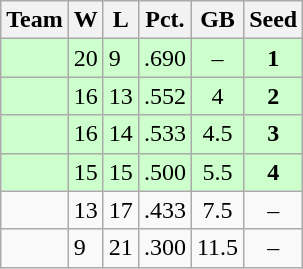<table class=wikitable>
<tr>
<th>Team</th>
<th>W</th>
<th>L</th>
<th>Pct.</th>
<th>GB</th>
<th>Seed</th>
</tr>
<tr bgcolor="#ccffcc">
<td></td>
<td>20</td>
<td>9</td>
<td>.690</td>
<td style="text-align:center;">–</td>
<td style="text-align:center;"><strong>1</strong></td>
</tr>
<tr bgcolor="#ccffcc">
<td></td>
<td>16</td>
<td>13</td>
<td>.552</td>
<td style="text-align:center;">4</td>
<td style="text-align:center;"><strong>2</strong></td>
</tr>
<tr bgcolor="#ccffcc">
<td></td>
<td>16</td>
<td>14</td>
<td>.533</td>
<td style="text-align:center;">4.5</td>
<td style="text-align:center;"><strong>3</strong></td>
</tr>
<tr bgcolor="#ccffcc">
<td></td>
<td>15</td>
<td>15</td>
<td>.500</td>
<td style="text-align:center;">5.5</td>
<td style="text-align:center;"><strong>4</strong></td>
</tr>
<tr>
<td></td>
<td>13</td>
<td>17</td>
<td>.433</td>
<td style="text-align:center;">7.5</td>
<td style="text-align:center;">–</td>
</tr>
<tr>
<td></td>
<td>9</td>
<td>21</td>
<td>.300</td>
<td style="text-align:center;">11.5</td>
<td style="text-align:center;">–</td>
</tr>
</table>
